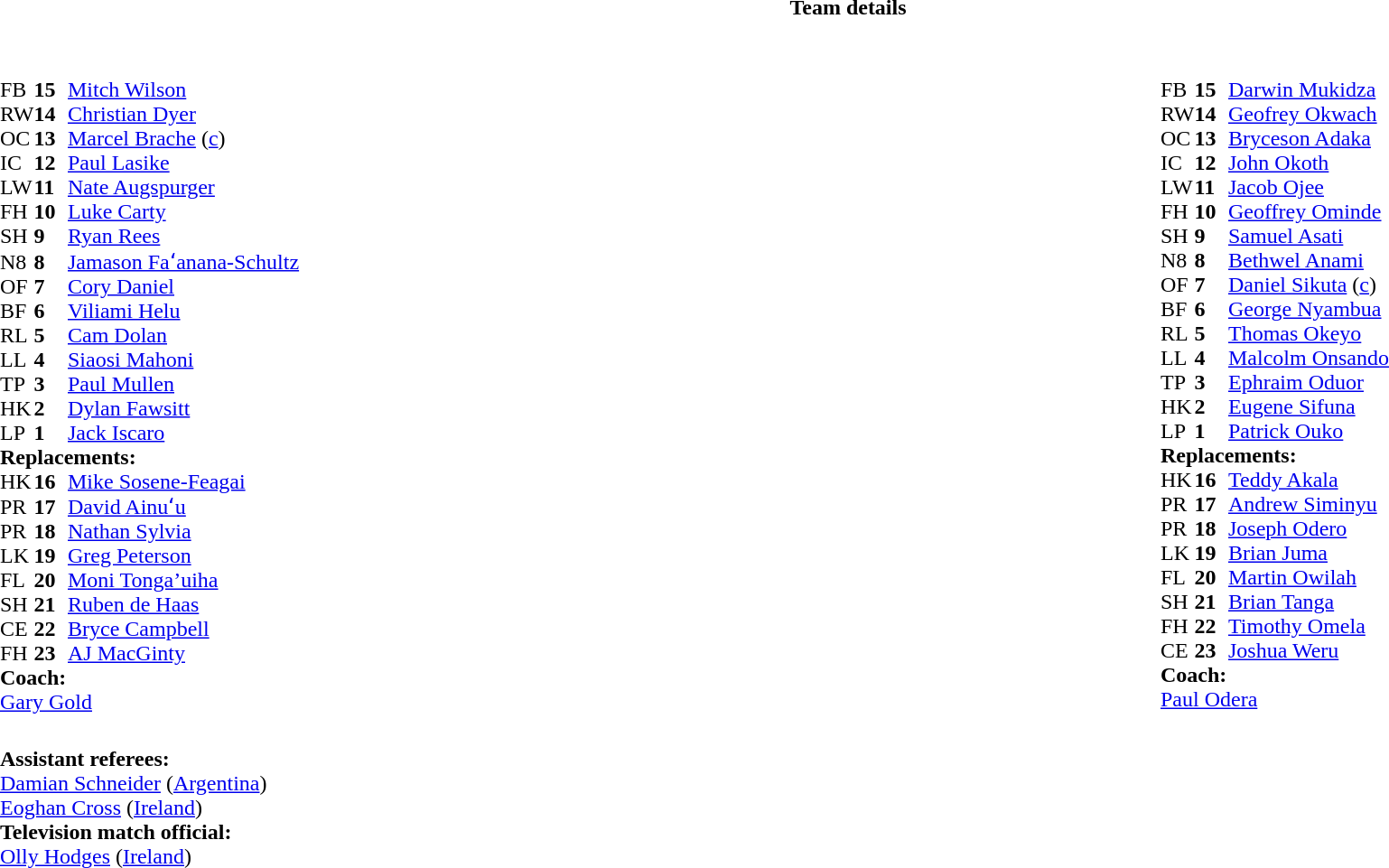<table border="0" style="width:100%;" class="collapsible collapsed">
<tr>
<th>Team details</th>
</tr>
<tr>
<td><br><table style="width:100%">
<tr>
<td style="vertical-align:top;width:50%"><br><table cellspacing="0" cellpadding="0">
<tr>
<th width="25"></th>
<th width="25"></th>
</tr>
<tr>
<td>FB</td>
<td><strong>15</strong></td>
<td><a href='#'>Mitch Wilson</a></td>
</tr>
<tr>
<td>RW</td>
<td><strong>14</strong></td>
<td><a href='#'>Christian Dyer</a></td>
</tr>
<tr>
<td>OC</td>
<td><strong>13</strong></td>
<td><a href='#'>Marcel Brache</a> (<a href='#'>c</a>)</td>
</tr>
<tr>
<td>IC</td>
<td><strong>12</strong></td>
<td><a href='#'>Paul Lasike</a></td>
<td></td>
<td></td>
</tr>
<tr>
<td>LW</td>
<td><strong>11</strong></td>
<td><a href='#'>Nate Augspurger</a></td>
</tr>
<tr>
<td>FH</td>
<td><strong>10</strong></td>
<td><a href='#'>Luke Carty</a></td>
<td></td>
<td></td>
</tr>
<tr>
<td>SH</td>
<td><strong>9</strong></td>
<td><a href='#'>Ryan Rees</a></td>
<td></td>
<td></td>
</tr>
<tr>
<td>N8</td>
<td><strong>8</strong></td>
<td><a href='#'>Jamason Faʻanana-Schultz</a></td>
<td></td>
<td></td>
</tr>
<tr>
<td>OF</td>
<td><strong>7</strong></td>
<td><a href='#'>Cory Daniel</a></td>
</tr>
<tr>
<td>BF</td>
<td><strong>6</strong></td>
<td><a href='#'>Viliami Helu</a></td>
</tr>
<tr>
<td>RL</td>
<td><strong>5</strong></td>
<td><a href='#'>Cam Dolan</a></td>
<td></td>
<td></td>
</tr>
<tr>
<td>LL</td>
<td><strong>4</strong></td>
<td><a href='#'>Siaosi Mahoni</a></td>
<td></td>
</tr>
<tr>
<td>TP</td>
<td><strong>3</strong></td>
<td><a href='#'>Paul Mullen</a></td>
<td></td>
<td></td>
</tr>
<tr>
<td>HK</td>
<td><strong>2</strong></td>
<td><a href='#'>Dylan Fawsitt</a></td>
<td></td>
<td></td>
</tr>
<tr>
<td>LP</td>
<td><strong>1</strong></td>
<td><a href='#'>Jack Iscaro</a></td>
<td></td>
<td></td>
</tr>
<tr>
<td colspan=3><strong>Replacements:</strong></td>
</tr>
<tr>
<td>HK</td>
<td><strong>16</strong></td>
<td><a href='#'>Mike Sosene-Feagai</a></td>
<td></td>
<td></td>
</tr>
<tr>
<td>PR</td>
<td><strong>17</strong></td>
<td><a href='#'>David Ainuʻu</a></td>
<td></td>
<td></td>
</tr>
<tr>
<td>PR</td>
<td><strong>18</strong></td>
<td><a href='#'>Nathan Sylvia</a></td>
<td></td>
<td></td>
</tr>
<tr>
<td>LK</td>
<td><strong>19</strong></td>
<td><a href='#'>Greg Peterson</a></td>
<td></td>
<td></td>
</tr>
<tr>
<td>FL</td>
<td><strong>20</strong></td>
<td><a href='#'>Moni Tonga’uiha</a></td>
<td></td>
<td></td>
</tr>
<tr>
<td>SH</td>
<td><strong>21</strong></td>
<td><a href='#'>Ruben de Haas</a></td>
<td></td>
<td></td>
</tr>
<tr>
<td>CE</td>
<td><strong>22</strong></td>
<td><a href='#'>Bryce Campbell</a></td>
<td></td>
<td></td>
</tr>
<tr>
<td>FH</td>
<td><strong>23</strong></td>
<td><a href='#'>AJ MacGinty</a></td>
<td></td>
<td></td>
</tr>
<tr>
<td colspan=3><strong>Coach:</strong></td>
</tr>
<tr>
<td colspan="4"> <a href='#'>Gary Gold</a></td>
</tr>
</table>
</td>
<td style="vertical-align:top"></td>
<td style="vertical-align:top;width:50%"><br><table cellspacing="0" cellpadding="0" style="margin:auto">
<tr>
<th width="25"></th>
<th width="25"></th>
</tr>
<tr>
<td>FB</td>
<td><strong>15</strong></td>
<td><a href='#'>Darwin Mukidza</a></td>
</tr>
<tr>
<td>RW</td>
<td><strong>14</strong></td>
<td><a href='#'>Geofrey Okwach</a></td>
<td></td>
<td></td>
</tr>
<tr>
<td>OC</td>
<td><strong>13</strong></td>
<td><a href='#'>Bryceson Adaka</a></td>
</tr>
<tr>
<td>IC</td>
<td><strong>12</strong></td>
<td><a href='#'>John Okoth</a></td>
</tr>
<tr>
<td>LW</td>
<td><strong>11</strong></td>
<td><a href='#'>Jacob Ojee</a></td>
</tr>
<tr>
<td>FH</td>
<td><strong>10</strong></td>
<td><a href='#'>Geoffrey Ominde</a></td>
<td></td>
<td></td>
</tr>
<tr>
<td>SH</td>
<td><strong>9</strong></td>
<td><a href='#'>Samuel Asati</a></td>
</tr>
<tr>
<td>N8</td>
<td><strong>8</strong></td>
<td><a href='#'>Bethwel Anami</a></td>
<td></td>
<td></td>
</tr>
<tr>
<td>OF</td>
<td><strong>7</strong></td>
<td><a href='#'>Daniel Sikuta</a> (<a href='#'>c</a>)</td>
<td></td>
<td></td>
</tr>
<tr>
<td>BF</td>
<td><strong>6</strong></td>
<td><a href='#'>George Nyambua</a></td>
</tr>
<tr>
<td>RL</td>
<td><strong>5</strong></td>
<td><a href='#'>Thomas Okeyo</a></td>
<td></td>
<td></td>
</tr>
<tr>
<td>LL</td>
<td><strong>4</strong></td>
<td><a href='#'>Malcolm Onsando</a></td>
</tr>
<tr>
<td>TP</td>
<td><strong>3</strong></td>
<td><a href='#'>Ephraim Oduor</a></td>
<td></td>
<td></td>
</tr>
<tr>
<td>HK</td>
<td><strong>2</strong></td>
<td><a href='#'>Eugene Sifuna</a></td>
<td></td>
<td></td>
</tr>
<tr>
<td>LP</td>
<td><strong>1</strong></td>
<td><a href='#'>Patrick Ouko</a></td>
<td></td>
<td></td>
</tr>
<tr>
<td colspan=3><strong>Replacements:</strong></td>
</tr>
<tr>
<td>HK</td>
<td><strong>16</strong></td>
<td><a href='#'>Teddy Akala</a></td>
<td></td>
<td></td>
</tr>
<tr>
<td>PR</td>
<td><strong>17</strong></td>
<td><a href='#'>Andrew Siminyu</a></td>
<td></td>
<td></td>
</tr>
<tr>
<td>PR</td>
<td><strong>18</strong></td>
<td><a href='#'>Joseph Odero</a></td>
<td></td>
<td></td>
</tr>
<tr>
<td>LK</td>
<td><strong>19</strong></td>
<td><a href='#'>Brian Juma</a></td>
<td></td>
<td></td>
</tr>
<tr>
<td>FL</td>
<td><strong>20</strong></td>
<td><a href='#'>Martin Owilah</a></td>
<td></td>
<td></td>
</tr>
<tr>
<td>SH</td>
<td><strong>21</strong></td>
<td><a href='#'>Brian Tanga</a></td>
<td></td>
<td></td>
</tr>
<tr>
<td>FH</td>
<td><strong>22</strong></td>
<td><a href='#'>Timothy Omela</a></td>
<td></td>
<td></td>
</tr>
<tr>
<td>CE</td>
<td><strong>23</strong></td>
<td><a href='#'>Joshua Weru</a></td>
<td></td>
<td></td>
</tr>
<tr>
<td colspan=3><strong>Coach:</strong></td>
</tr>
<tr>
<td colspan="4"> <a href='#'>Paul Odera</a></td>
</tr>
</table>
</td>
</tr>
</table>
<table style="width:100%">
<tr>
<td><br><strong>Assistant referees:</strong>
<br><a href='#'>Damian Schneider</a> (<a href='#'>Argentina</a>)
<br><a href='#'>Eoghan Cross</a> (<a href='#'>Ireland</a>)
<br><strong>Television match official:</strong>
<br><a href='#'>Olly Hodges</a> (<a href='#'>Ireland</a>)</td>
</tr>
</table>
</td>
</tr>
</table>
